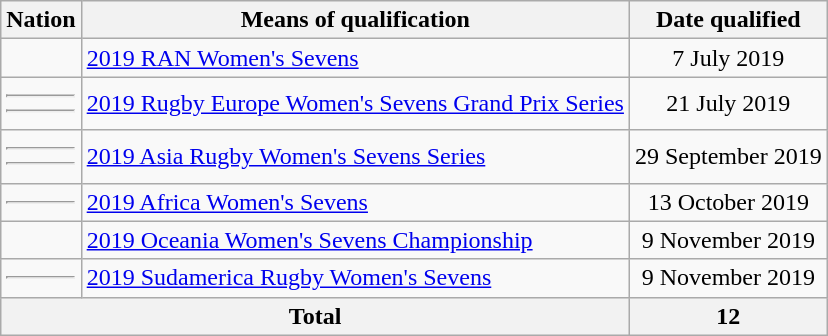<table class="wikitable">
<tr>
<th>Nation</th>
<th>Means of qualification</th>
<th>Date qualified</th>
</tr>
<tr>
<td></td>
<td><a href='#'>2019 RAN Women's Sevens</a></td>
<td align=center>7 July 2019</td>
</tr>
<tr>
<td><hr><hr></td>
<td><a href='#'>2019 Rugby Europe Women's Sevens Grand Prix Series</a></td>
<td align=center>21 July 2019</td>
</tr>
<tr>
<td><hr><hr></td>
<td><a href='#'>2019 Asia Rugby Women's Sevens Series</a></td>
<td align=center>29 September 2019</td>
</tr>
<tr>
<td><hr></td>
<td><a href='#'>2019 Africa Women's Sevens</a></td>
<td align=center>13 October 2019</td>
</tr>
<tr>
<td></td>
<td><a href='#'>2019 Oceania Women's Sevens Championship</a></td>
<td align=center>9 November 2019</td>
</tr>
<tr>
<td><hr></td>
<td><a href='#'>2019 Sudamerica Rugby Women's Sevens</a></td>
<td align=center>9 November 2019</td>
</tr>
<tr>
<th colspan=2>Total</th>
<th>12</th>
</tr>
</table>
